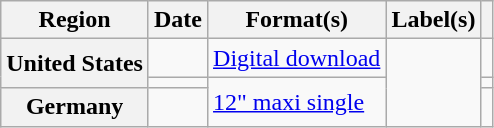<table class="wikitable plainrowheaders">
<tr>
<th scope="col">Region</th>
<th scope="col">Date</th>
<th scope="col">Format(s)</th>
<th scope="col">Label(s)</th>
<th scope="col"></th>
</tr>
<tr>
<th scope="row" rowspan="2">United States</th>
<td></td>
<td><a href='#'>Digital download</a></td>
<td rowspan="3"></td>
<td align="center"></td>
</tr>
<tr>
<td></td>
<td rowspan="2"><a href='#'>12" maxi single</a></td>
<td align="center"></td>
</tr>
<tr>
<th scope="row">Germany</th>
<td></td>
<td align="center"></td>
</tr>
</table>
